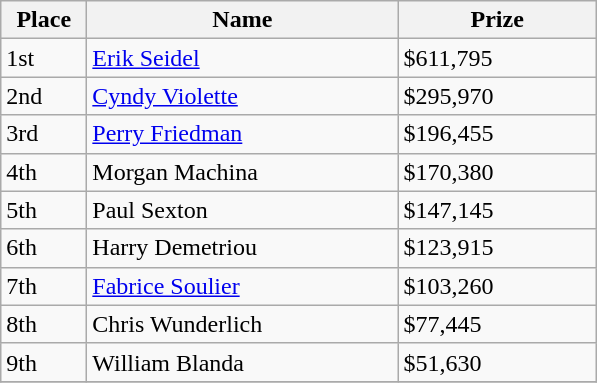<table class="wikitable">
<tr>
<th width="50">Place</th>
<th width="200">Name</th>
<th width="125">Prize</th>
</tr>
<tr>
<td>1st</td>
<td><a href='#'>Erik Seidel</a></td>
<td>$611,795</td>
</tr>
<tr>
<td>2nd</td>
<td><a href='#'>Cyndy Violette</a></td>
<td>$295,970</td>
</tr>
<tr>
<td>3rd</td>
<td><a href='#'>Perry Friedman</a></td>
<td>$196,455</td>
</tr>
<tr>
<td>4th</td>
<td>Morgan Machina</td>
<td>$170,380</td>
</tr>
<tr>
<td>5th</td>
<td>Paul Sexton</td>
<td>$147,145</td>
</tr>
<tr>
<td>6th</td>
<td>Harry Demetriou</td>
<td>$123,915</td>
</tr>
<tr>
<td>7th</td>
<td><a href='#'>Fabrice Soulier</a></td>
<td>$103,260</td>
</tr>
<tr>
<td>8th</td>
<td>Chris Wunderlich</td>
<td>$77,445</td>
</tr>
<tr>
<td>9th</td>
<td>William Blanda</td>
<td>$51,630</td>
</tr>
<tr>
</tr>
</table>
